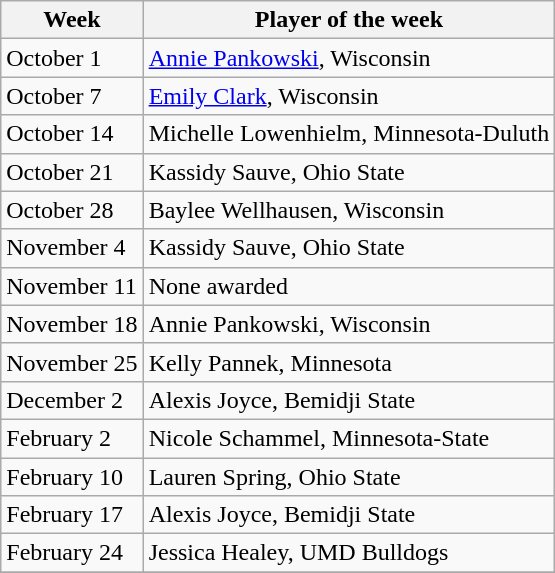<table class="wikitable">
<tr>
<th>Week</th>
<th>Player of the week</th>
</tr>
<tr>
<td>October 1</td>
<td><a href='#'>Annie Pankowski</a>, Wisconsin</td>
</tr>
<tr>
<td>October 7</td>
<td><a href='#'>Emily Clark</a>, Wisconsin</td>
</tr>
<tr>
<td>October 14</td>
<td>Michelle Lowenhielm, Minnesota-Duluth</td>
</tr>
<tr>
<td>October 21</td>
<td>Kassidy Sauve, Ohio State</td>
</tr>
<tr>
<td>October 28</td>
<td>Baylee Wellhausen, Wisconsin</td>
</tr>
<tr>
<td>November 4</td>
<td>Kassidy Sauve, Ohio State</td>
</tr>
<tr>
<td>November 11</td>
<td>None awarded</td>
</tr>
<tr>
<td>November 18</td>
<td>Annie Pankowski, Wisconsin</td>
</tr>
<tr>
<td>November 25</td>
<td>Kelly Pannek, Minnesota</td>
</tr>
<tr>
<td>December 2</td>
<td>Alexis Joyce, Bemidji State</td>
</tr>
<tr>
<td>February 2</td>
<td>Nicole Schammel, Minnesota-State</td>
</tr>
<tr>
<td>February 10</td>
<td>Lauren Spring, Ohio State</td>
</tr>
<tr>
<td>February 17</td>
<td>Alexis Joyce, Bemidji State</td>
</tr>
<tr>
<td>February 24</td>
<td>Jessica Healey, UMD Bulldogs</td>
</tr>
<tr>
</tr>
</table>
